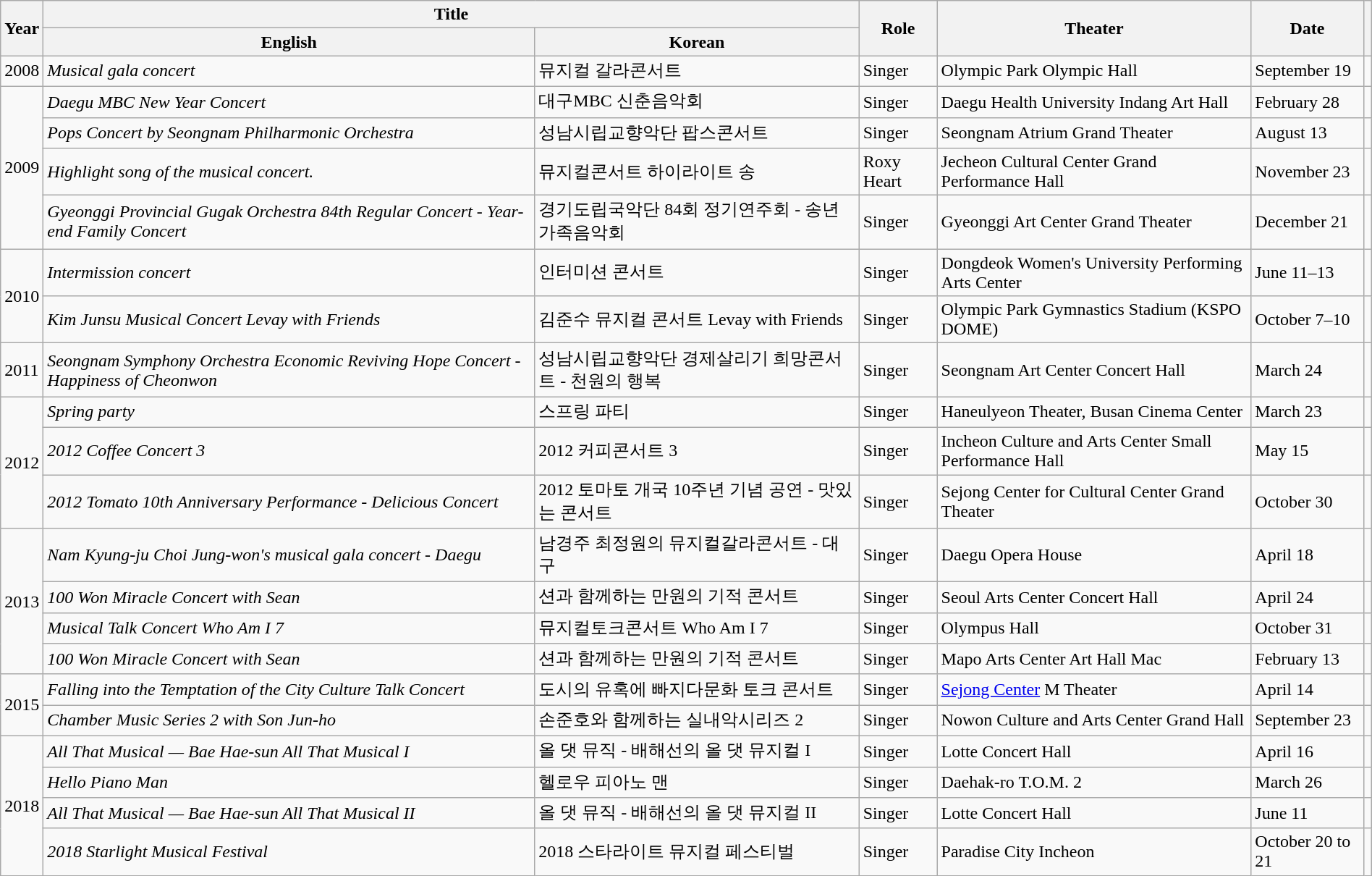<table class="wikitable sortable" style="clear:none; font-size:100%; padding:0 auto; width:100%; margin:auto">
<tr>
<th rowspan="2" scope="col">Year</th>
<th colspan="2" scope="col">Title</th>
<th rowspan="2" scope="col">Role</th>
<th rowspan="2" scope="col">Theater</th>
<th rowspan="2" scope="col">Date</th>
<th rowspan="2" scope="col" class="unsortable"></th>
</tr>
<tr>
<th>English</th>
<th>Korean</th>
</tr>
<tr>
<td>2008</td>
<td><em>Musical gala concert</em></td>
<td>뮤지컬 갈라콘서트</td>
<td>Singer</td>
<td>Olympic Park Olympic Hall</td>
<td>September 19</td>
<td></td>
</tr>
<tr>
<td rowspan="4">2009</td>
<td><em>Daegu MBC New Year Concert</em></td>
<td>대구MBC 신춘음악회</td>
<td>Singer</td>
<td>Daegu Health University Indang Art Hall</td>
<td>February 28</td>
<td></td>
</tr>
<tr>
<td><em>Pops Concert by Seongnam Philharmonic Orchestra</em></td>
<td>성남시립교향악단 팝스콘서트</td>
<td>Singer</td>
<td>Seongnam Atrium Grand Theater</td>
<td>August 13</td>
<td></td>
</tr>
<tr>
<td><em>Highlight song of the musical concert.</em></td>
<td>뮤지컬콘서트 하이라이트 송</td>
<td>Roxy Heart</td>
<td>Jecheon Cultural Center Grand Performance Hall</td>
<td>November 23</td>
<td></td>
</tr>
<tr>
<td><em>Gyeonggi Provincial Gugak Orchestra 84th Regular Concert - Year-end Family Concert</em></td>
<td>경기도립국악단 84회 정기연주회 - 송년가족음악회</td>
<td>Singer</td>
<td>Gyeonggi Art Center Grand Theater</td>
<td>December 21</td>
<td></td>
</tr>
<tr>
<td rowspan="2">2010</td>
<td><em>Intermission concert</em></td>
<td>인터미션 콘서트</td>
<td>Singer</td>
<td>Dongdeok Women's University Performing Arts Center</td>
<td>June 11–13</td>
<td></td>
</tr>
<tr>
<td><em>Kim Junsu Musical Concert Levay with Friends</em></td>
<td>김준수 뮤지컬 콘서트 Levay with Friends</td>
<td>Singer</td>
<td>Olympic Park Gymnastics Stadium (KSPO DOME)</td>
<td>October 7–10</td>
<td></td>
</tr>
<tr>
<td>2011</td>
<td><em>Seongnam Symphony Orchestra Economic Reviving Hope Concert - Happiness of Cheonwon</em></td>
<td>성남시립교향악단 경제살리기 희망콘서트 - 천원의 행복</td>
<td>Singer</td>
<td>Seongnam Art Center Concert Hall</td>
<td>March 24</td>
<td></td>
</tr>
<tr>
<td rowspan="3">2012</td>
<td><em>Spring party</em></td>
<td>스프링 파티</td>
<td>Singer</td>
<td>Haneulyeon Theater, Busan Cinema Center</td>
<td>March 23</td>
<td></td>
</tr>
<tr>
<td><em>2012 Coffee Concert 3</em></td>
<td>2012 커피콘서트 3</td>
<td>Singer</td>
<td>Incheon Culture and Arts Center Small Performance Hall</td>
<td>May 15</td>
<td></td>
</tr>
<tr>
<td><em>2012 Tomato 10th Anniversary Performance - Delicious Concert</em></td>
<td>2012 토마토 개국 10주년 기념 공연 - 맛있는 콘서트</td>
<td>Singer</td>
<td>Sejong Center for Cultural Center Grand Theater</td>
<td>October 30</td>
<td></td>
</tr>
<tr>
<td rowspan="4">2013</td>
<td><em>Nam Kyung-ju Choi Jung-won's musical gala concert - Daegu</em></td>
<td>남경주 최정원의 뮤지컬갈라콘서트 - 대구</td>
<td>Singer</td>
<td>Daegu Opera House</td>
<td>April 18</td>
<td></td>
</tr>
<tr>
<td><em>100 Won Miracle Concert with Sean</em></td>
<td>션과 함께하는 만원의 기적 콘서트</td>
<td>Singer</td>
<td>Seoul Arts Center Concert Hall</td>
<td>April 24</td>
<td></td>
</tr>
<tr>
<td><em>Musical Talk Concert Who Am I 7</em></td>
<td>뮤지컬토크콘서트 Who Am I 7</td>
<td>Singer</td>
<td>Olympus Hall</td>
<td>October 31</td>
<td></td>
</tr>
<tr>
<td><em>100 Won Miracle Concert with Sean</em></td>
<td>션과 함께하는 만원의 기적 콘서트</td>
<td>Singer</td>
<td>Mapo Arts Center Art Hall Mac</td>
<td>February 13</td>
<td></td>
</tr>
<tr>
<td rowspan="2">2015</td>
<td><em>Falling into the Temptation of the City Culture Talk Concert</em></td>
<td>도시의 유혹에 빠지다문화 토크 콘서트</td>
<td>Singer</td>
<td><a href='#'>Sejong Center</a> M Theater</td>
<td>April 14</td>
<td></td>
</tr>
<tr>
<td><em>Chamber Music Series 2 with Son Jun-ho</em></td>
<td>손준호와 함께하는 실내악시리즈 2</td>
<td>Singer</td>
<td>Nowon Culture and Arts Center Grand Hall</td>
<td>September 23</td>
<td></td>
</tr>
<tr>
<td rowspan="4">2018</td>
<td><em>All That Musical — Bae Hae-sun All That Musical I</em></td>
<td>올 댓 뮤직 - 배해선의 올 댓 뮤지컬 I</td>
<td>Singer</td>
<td>Lotte Concert Hall</td>
<td>April 16</td>
<td></td>
</tr>
<tr>
<td><em>Hello Piano Man</em></td>
<td>헬로우 피아노 맨</td>
<td>Singer</td>
<td>Daehak-ro T.O.M. 2</td>
<td>March 26</td>
<td></td>
</tr>
<tr>
<td><em>All That Musical — Bae Hae-sun All That Musical II</em></td>
<td>올 댓 뮤직 - 배해선의 올 댓 뮤지컬 II</td>
<td>Singer</td>
<td>Lotte Concert Hall</td>
<td>June 11</td>
<td></td>
</tr>
<tr>
<td><em>2018 Starlight Musical Festival</em></td>
<td>2018 스타라이트 뮤지컬 페스티벌</td>
<td>Singer</td>
<td>Paradise City Incheon</td>
<td>October 20 to 21</td>
<td></td>
</tr>
</table>
